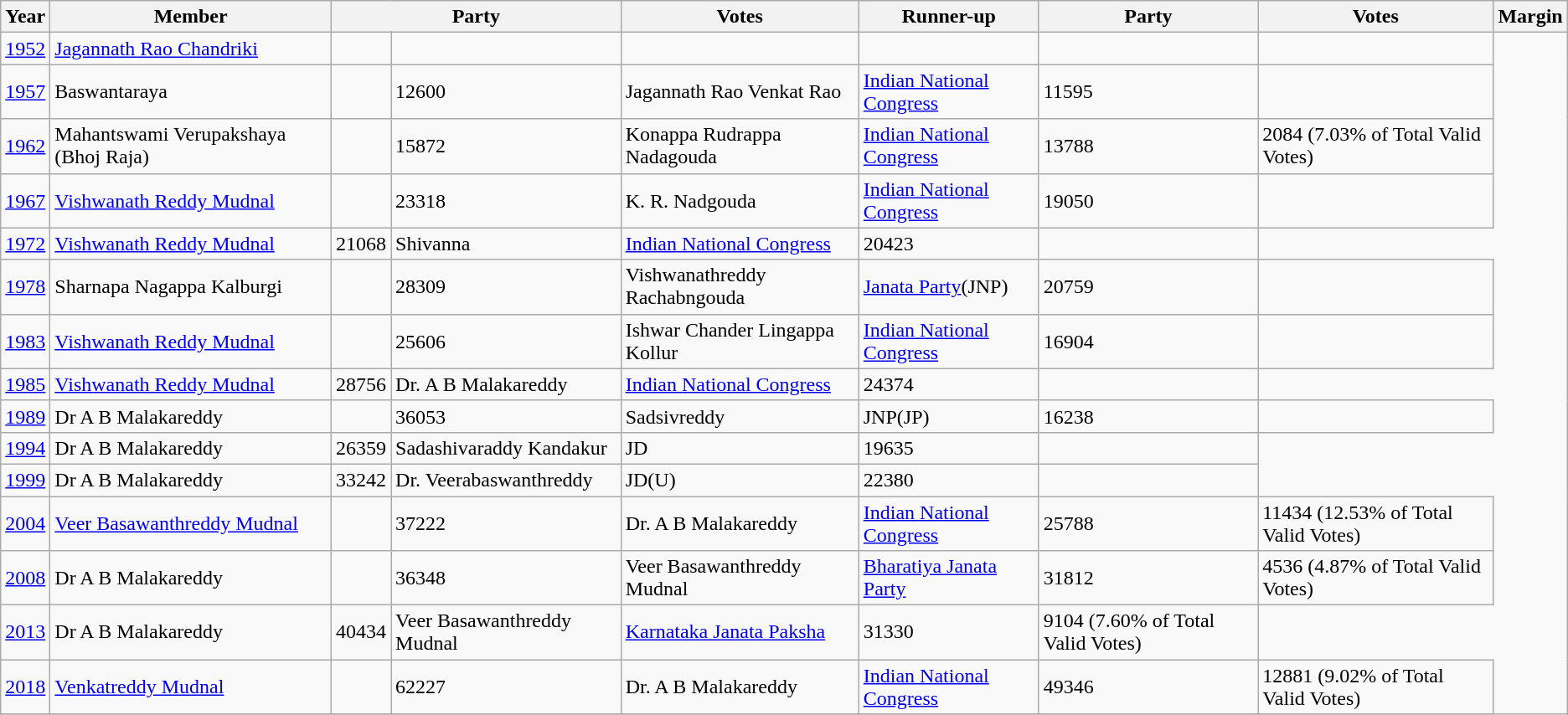<table class="wikitable sortable">
<tr>
<th>Year</th>
<th>Member</th>
<th colspan="2">Party</th>
<th>Votes</th>
<th>Runner-up</th>
<th>Party</th>
<th>Votes</th>
<th>Margin</th>
</tr>
<tr>
<td><a href='#'>1952</a></td>
<td><a href='#'>Jagannath Rao Chandriki</a></td>
<td></td>
<td scope="row" style="text-align: left;"></td>
<td></td>
<td></td>
<td></td>
<td></td>
</tr>
<tr>
<td><a href='#'>1957</a></td>
<td>Baswantaraya</td>
<td></td>
<td scope="row" style="text-align: left;">12600</td>
<td>Jagannath Rao Venkat Rao</td>
<td><a href='#'>Indian National Congress</a></td>
<td>11595</td>
<td></td>
</tr>
<tr>
<td><a href='#'>1962</a></td>
<td>Mahantswami Verupakshaya (Bhoj Raja)</td>
<td></td>
<td scope="row" style="text-align: left;">15872</td>
<td>Konappa Rudrappa Nadagouda</td>
<td><a href='#'>Indian National Congress</a></td>
<td>13788</td>
<td>2084 (7.03% of Total Valid Votes)</td>
</tr>
<tr>
<td><a href='#'>1967</a></td>
<td><a href='#'>Vishwanath Reddy Mudnal</a></td>
<td></td>
<td scope="row" style="text-align: left;">23318</td>
<td>K. R. Nadgouda</td>
<td><a href='#'>Indian National Congress</a></td>
<td>19050</td>
<td></td>
</tr>
<tr>
<td><a href='#'>1972</a></td>
<td><a href='#'>Vishwanath Reddy Mudnal</a></td>
<td>21068</td>
<td>Shivanna</td>
<td><a href='#'>Indian National Congress</a></td>
<td>20423</td>
<td></td>
</tr>
<tr>
<td><a href='#'>1978</a></td>
<td>Sharnapa Nagappa Kalburgi</td>
<td></td>
<td scope="row" style="text-align: left;">28309</td>
<td>Vishwanathreddy Rachabngouda</td>
<td><a href='#'>Janata Party</a>(JNP)</td>
<td>20759</td>
<td></td>
</tr>
<tr>
<td><a href='#'>1983</a></td>
<td><a href='#'>Vishwanath Reddy Mudnal</a></td>
<td></td>
<td scope="row" style="text-align: left;">25606</td>
<td>Ishwar Chander Lingappa Kollur</td>
<td><a href='#'>Indian National Congress</a></td>
<td>16904</td>
<td></td>
</tr>
<tr>
<td><a href='#'>1985</a></td>
<td><a href='#'>Vishwanath Reddy Mudnal</a></td>
<td>28756</td>
<td>Dr. A B Malakareddy</td>
<td><a href='#'>Indian National Congress</a></td>
<td>24374</td>
<td></td>
</tr>
<tr>
<td><a href='#'>1989</a></td>
<td>Dr A B Malakareddy</td>
<td></td>
<td scope="row" style="text-align: left;">36053</td>
<td>Sadsivreddy</td>
<td>JNP(JP)</td>
<td>16238</td>
<td></td>
</tr>
<tr>
<td><a href='#'>1994</a></td>
<td>Dr A B Malakareddy</td>
<td>26359</td>
<td>Sadashivaraddy Kandakur</td>
<td>JD</td>
<td>19635</td>
<td></td>
</tr>
<tr>
<td><a href='#'>1999</a></td>
<td>Dr A B Malakareddy</td>
<td>33242</td>
<td>Dr. Veerabaswanthreddy</td>
<td>JD(U)</td>
<td>22380</td>
<td></td>
</tr>
<tr>
<td><a href='#'>2004</a></td>
<td><a href='#'>Veer Basawanthreddy Mudnal</a></td>
<td></td>
<td scope="row" style="text-align: left;">37222</td>
<td>Dr. A B Malakareddy</td>
<td><a href='#'>Indian National Congress</a></td>
<td>25788</td>
<td>11434 (12.53% of Total Valid Votes)</td>
</tr>
<tr>
<td><a href='#'>2008</a></td>
<td>Dr A B Malakareddy</td>
<td></td>
<td scope="row" style="text-align: left;">36348</td>
<td>Veer Basawanthreddy Mudnal</td>
<td><a href='#'>Bharatiya Janata Party</a></td>
<td>31812</td>
<td>4536 (4.87% of Total Valid Votes)</td>
</tr>
<tr>
<td><a href='#'>2013</a></td>
<td>Dr A B Malakareddy</td>
<td>40434</td>
<td>Veer Basawanthreddy Mudnal</td>
<td><a href='#'>Karnataka Janata Paksha</a></td>
<td>31330</td>
<td>9104 (7.60% of Total Valid Votes)</td>
</tr>
<tr>
<td><a href='#'>2018</a></td>
<td><a href='#'>Venkatreddy Mudnal</a></td>
<td></td>
<td scope="row" style="text-align: left;">62227</td>
<td>Dr. A B Malakareddy</td>
<td><a href='#'>Indian National Congress</a></td>
<td>49346</td>
<td>12881 (9.02% of Total Valid Votes)</td>
</tr>
<tr>
</tr>
</table>
